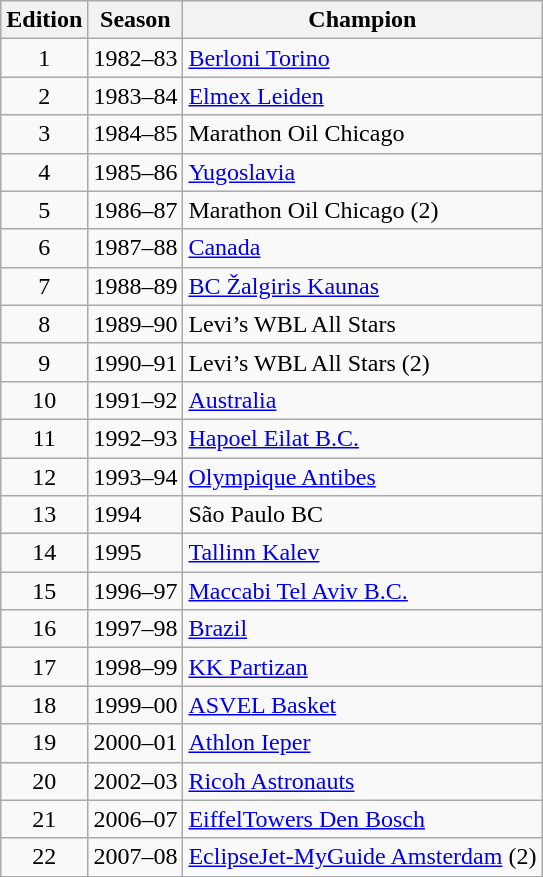<table class="wikitable">
<tr>
<th>Edition</th>
<th>Season</th>
<th>Champion</th>
</tr>
<tr>
<td align=center>1</td>
<td>1982–83</td>
<td> <a href='#'>Berloni Torino</a></td>
</tr>
<tr>
<td align=center>2</td>
<td>1983–84</td>
<td> <a href='#'>Elmex Leiden</a></td>
</tr>
<tr>
<td align=center>3</td>
<td>1984–85</td>
<td> Marathon Oil Chicago</td>
</tr>
<tr>
<td align=center>4</td>
<td>1985–86</td>
<td> <a href='#'>Yugoslavia</a></td>
</tr>
<tr>
<td align=center>5</td>
<td>1986–87</td>
<td> Marathon Oil Chicago (2)</td>
</tr>
<tr>
<td align=center>6</td>
<td>1987–88</td>
<td> <a href='#'>Canada</a></td>
</tr>
<tr>
<td align=center>7</td>
<td>1988–89</td>
<td> <a href='#'>BC Žalgiris Kaunas</a></td>
</tr>
<tr>
<td align=center>8</td>
<td>1989–90</td>
<td> Levi’s WBL All Stars</td>
</tr>
<tr>
<td align=center>9</td>
<td>1990–91</td>
<td> Levi’s WBL All Stars (2)</td>
</tr>
<tr>
<td align=center>10</td>
<td>1991–92</td>
<td> <a href='#'>Australia</a></td>
</tr>
<tr>
<td align=center>11</td>
<td>1992–93</td>
<td> <a href='#'>Hapoel Eilat B.C.</a></td>
</tr>
<tr>
<td align=center>12</td>
<td>1993–94</td>
<td> <a href='#'>Olympique Antibes</a></td>
</tr>
<tr>
<td align=center>13</td>
<td>1994</td>
<td> São Paulo BC</td>
</tr>
<tr>
<td align=center>14</td>
<td>1995</td>
<td> <a href='#'>Tallinn Kalev</a></td>
</tr>
<tr>
<td align=center>15</td>
<td>1996–97</td>
<td> <a href='#'>Maccabi Tel Aviv B.C.</a></td>
</tr>
<tr>
<td align=center>16</td>
<td>1997–98</td>
<td> <a href='#'>Brazil</a></td>
</tr>
<tr>
<td align=center>17</td>
<td>1998–99</td>
<td> <a href='#'>KK Partizan</a></td>
</tr>
<tr>
<td align=center>18</td>
<td>1999–00</td>
<td> <a href='#'>ASVEL Basket</a></td>
</tr>
<tr>
<td align=center>19</td>
<td>2000–01</td>
<td> <a href='#'>Athlon Ieper</a></td>
</tr>
<tr>
<td align=center>20</td>
<td>2002–03</td>
<td> <a href='#'>Ricoh Astronauts</a></td>
</tr>
<tr>
<td align=center>21</td>
<td>2006–07</td>
<td> <a href='#'>EiffelTowers Den Bosch</a></td>
</tr>
<tr>
<td align=center>22</td>
<td>2007–08</td>
<td> <a href='#'>EclipseJet-MyGuide Amsterdam</a> (2)</td>
</tr>
<tr>
</tr>
</table>
